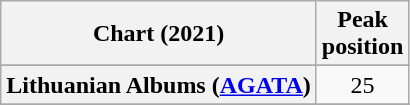<table class="wikitable sortable plainrowheaders" style="text-align:center">
<tr>
<th scope="col">Chart (2021)</th>
<th scope="col">Peak<br>position</th>
</tr>
<tr>
</tr>
<tr>
</tr>
<tr>
</tr>
<tr>
</tr>
<tr>
<th scope="row">Lithuanian Albums (<a href='#'>AGATA</a>)</th>
<td>25</td>
</tr>
<tr>
</tr>
<tr>
</tr>
<tr>
</tr>
<tr>
</tr>
<tr>
</tr>
</table>
